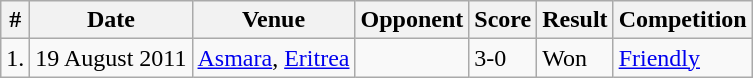<table class="wikitable">
<tr>
<th>#</th>
<th>Date</th>
<th>Venue</th>
<th>Opponent</th>
<th>Score</th>
<th>Result</th>
<th>Competition</th>
</tr>
<tr>
<td>1.</td>
<td>19 August 2011</td>
<td><a href='#'>Asmara</a>, <a href='#'>Eritrea</a></td>
<td></td>
<td>3-0</td>
<td>Won</td>
<td><a href='#'>Friendly</a></td>
</tr>
</table>
